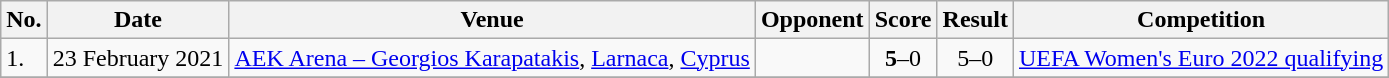<table class="wikitable">
<tr>
<th>No.</th>
<th>Date</th>
<th>Venue</th>
<th>Opponent</th>
<th>Score</th>
<th>Result</th>
<th>Competition</th>
</tr>
<tr>
<td>1.</td>
<td>23 February 2021</td>
<td><a href='#'>AEK Arena – Georgios Karapatakis</a>, <a href='#'>Larnaca</a>, <a href='#'>Cyprus</a></td>
<td></td>
<td align=center><strong>5</strong>–0</td>
<td align=center>5–0</td>
<td><a href='#'>UEFA Women's Euro 2022 qualifying</a></td>
</tr>
<tr>
</tr>
</table>
